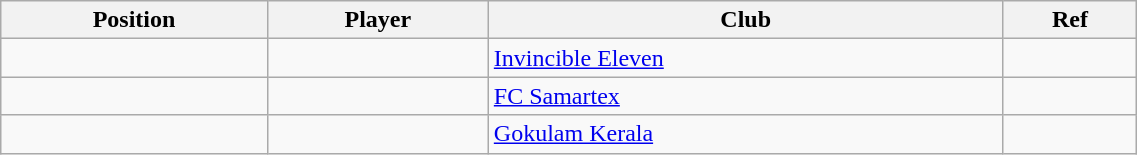<table class="wikitable sortable" style="width:60%; text-align:center; font-size:100%; text-align:left;">
<tr>
<th>Position</th>
<th>Player</th>
<th>Club</th>
<th>Ref</th>
</tr>
<tr>
<td></td>
<td></td>
<td> <a href='#'>Invincible Eleven</a></td>
<td></td>
</tr>
<tr>
<td></td>
<td></td>
<td> <a href='#'>FC Samartex</a></td>
<td></td>
</tr>
<tr>
<td></td>
<td></td>
<td> <a href='#'>Gokulam Kerala</a></td>
<td></td>
</tr>
</table>
